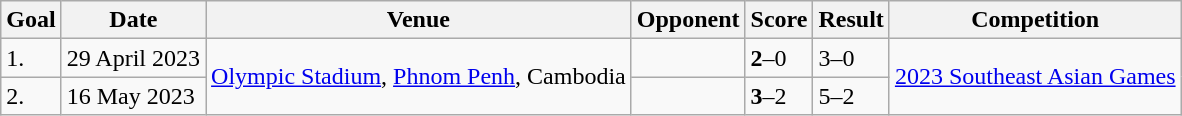<table class="wikitable">
<tr>
<th>Goal</th>
<th>Date</th>
<th>Venue</th>
<th>Opponent</th>
<th>Score</th>
<th>Result</th>
<th>Competition</th>
</tr>
<tr>
<td>1.</td>
<td>29 April 2023</td>
<td rowspan="2"><a href='#'>Olympic Stadium</a>, <a href='#'>Phnom Penh</a>, Cambodia</td>
<td></td>
<td><strong>2</strong>–0</td>
<td>3–0</td>
<td rowspan="2"><a href='#'>2023 Southeast Asian Games</a></td>
</tr>
<tr>
<td>2.</td>
<td>16 May 2023</td>
<td></td>
<td><strong>3</strong>–2</td>
<td>5–2</td>
</tr>
</table>
